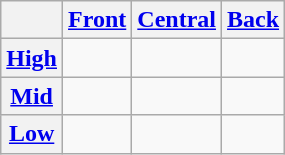<table class="wikitable" style="text-align:center">
<tr>
<th></th>
<th><a href='#'>Front</a></th>
<th><a href='#'>Central</a></th>
<th><a href='#'>Back</a></th>
</tr>
<tr>
<th><a href='#'>High</a></th>
<td></td>
<td></td>
<td></td>
</tr>
<tr>
<th><a href='#'>Mid</a></th>
<td></td>
<td></td>
<td></td>
</tr>
<tr>
<th><a href='#'>Low</a></th>
<td></td>
<td></td>
<td></td>
</tr>
</table>
